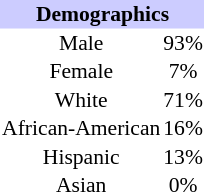<table class="toccolours" align="left" cellpadding="1" cellspacing="0" style="margin:0 0 1em 1em; font-size: 90%; clear:right;">
<tr>
<td colspan="3" bgcolor="#ccccff" align="center"><strong>Demographics</strong></td>
</tr>
<tr align="center">
<td>Male</td>
<td>93%</td>
</tr>
<tr align="center">
<td>Female</td>
<td>7%</td>
</tr>
<tr align="center">
<td>White</td>
<td>71%</td>
</tr>
<tr align="center">
<td>African-American</td>
<td>16%</td>
</tr>
<tr align="center">
<td>Hispanic</td>
<td>13%</td>
</tr>
<tr align="center">
<td>Asian</td>
<td>0%</td>
</tr>
</table>
